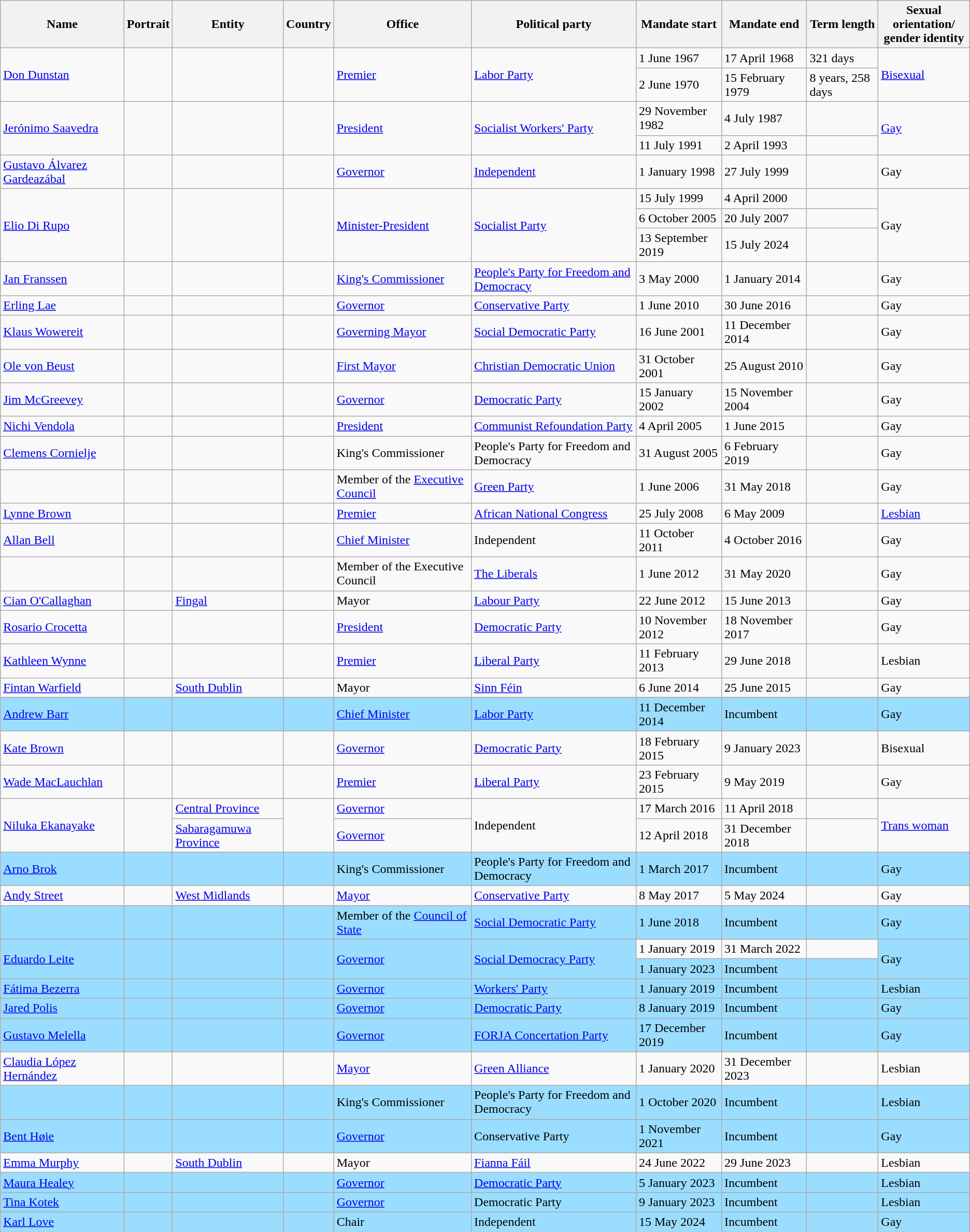<table class="wikitable sortable">
<tr>
<th>Name</th>
<th class=unsortable>Portrait</th>
<th>Entity</th>
<th>Country</th>
<th>Office</th>
<th>Political party</th>
<th>Mandate start</th>
<th>Mandate end</th>
<th>Term length</th>
<th>Sexual orientation/<br>gender identity</th>
</tr>
<tr>
<td rowspan="2"><a href='#'>Don Dunstan</a></td>
<td rowspan="2"></td>
<td rowspan="2"></td>
<td rowspan="2"></td>
<td rowspan="2"><a href='#'>Premier</a></td>
<td rowspan="2"><a href='#'>Labor Party</a></td>
<td>1 June 1967</td>
<td>17 April 1968</td>
<td>321 days</td>
<td rowspan="2"><a href='#'>Bisexual</a></td>
</tr>
<tr>
<td>2 June 1970</td>
<td>15 February 1979</td>
<td>8 years, 258 days</td>
</tr>
<tr>
<td rowspan="2"><a href='#'>Jerónimo Saavedra</a></td>
<td rowspan="2"></td>
<td rowspan="2"></td>
<td rowspan="2"></td>
<td rowspan="2"><a href='#'>President</a></td>
<td rowspan="2"><a href='#'>Socialist Workers' Party</a></td>
<td>29 November 1982</td>
<td>4 July 1987</td>
<td></td>
<td rowspan="2"><a href='#'>Gay</a></td>
</tr>
<tr>
<td>11 July 1991</td>
<td>2 April 1993</td>
<td></td>
</tr>
<tr>
<td><a href='#'>Gustavo Álvarez Gardeazábal</a></td>
<td></td>
<td></td>
<td></td>
<td><a href='#'>Governor</a></td>
<td><a href='#'>Independent</a></td>
<td>1 January 1998</td>
<td>27 July 1999</td>
<td></td>
<td>Gay</td>
</tr>
<tr>
<td rowspan="3"><a href='#'>Elio Di Rupo</a></td>
<td rowspan="3"></td>
<td rowspan="3"></td>
<td rowspan="3"></td>
<td rowspan="3"><a href='#'>Minister-President</a></td>
<td rowspan="3"><a href='#'>Socialist Party</a></td>
<td>15 July 1999</td>
<td>4 April 2000</td>
<td></td>
<td rowspan="3">Gay</td>
</tr>
<tr>
<td>6 October 2005</td>
<td>20 July 2007</td>
<td></td>
</tr>
<tr>
<td>13 September 2019</td>
<td>15 July 2024</td>
<td></td>
</tr>
<tr>
<td><a href='#'>Jan Franssen</a></td>
<td></td>
<td></td>
<td></td>
<td><a href='#'>King's Commissioner</a></td>
<td><a href='#'>People's Party for Freedom and Democracy</a></td>
<td>3 May 2000</td>
<td>1 January 2014</td>
<td></td>
<td>Gay</td>
</tr>
<tr>
<td><a href='#'>Erling Lae</a></td>
<td></td>
<td></td>
<td></td>
<td><a href='#'>Governor</a></td>
<td><a href='#'>Conservative Party</a></td>
<td>1 June 2010</td>
<td>30 June 2016</td>
<td></td>
<td>Gay</td>
</tr>
<tr>
<td><a href='#'>Klaus Wowereit</a></td>
<td></td>
<td></td>
<td></td>
<td><a href='#'>Governing Mayor</a></td>
<td><a href='#'>Social Democratic Party</a></td>
<td>16 June 2001</td>
<td>11 December 2014</td>
<td></td>
<td>Gay</td>
</tr>
<tr>
<td><a href='#'>Ole von Beust</a></td>
<td></td>
<td></td>
<td></td>
<td><a href='#'>First Mayor</a></td>
<td><a href='#'>Christian Democratic Union</a></td>
<td>31 October 2001</td>
<td>25 August 2010</td>
<td></td>
<td>Gay</td>
</tr>
<tr>
<td><a href='#'>Jim McGreevey</a></td>
<td></td>
<td></td>
<td></td>
<td><a href='#'>Governor</a></td>
<td><a href='#'>Democratic Party</a></td>
<td>15 January 2002</td>
<td>15 November 2004</td>
<td></td>
<td>Gay</td>
</tr>
<tr>
<td><a href='#'>Nichi Vendola</a></td>
<td></td>
<td></td>
<td></td>
<td><a href='#'>President</a></td>
<td><a href='#'>Communist Refoundation Party</a></td>
<td>4 April 2005</td>
<td>1 June 2015</td>
<td></td>
<td>Gay</td>
</tr>
<tr>
<td><a href='#'>Clemens Cornielje</a></td>
<td></td>
<td></td>
<td></td>
<td>King's Commissioner</td>
<td>People's Party for Freedom and Democracy</td>
<td>31 August 2005</td>
<td>6 February 2019</td>
<td></td>
<td>Gay</td>
</tr>
<tr>
<td></td>
<td></td>
<td></td>
<td></td>
<td>Member of the <a href='#'>Executive Council</a></td>
<td><a href='#'>Green Party</a></td>
<td>1 June 2006</td>
<td>31 May 2018</td>
<td></td>
<td>Gay</td>
</tr>
<tr>
<td><a href='#'>Lynne Brown</a></td>
<td></td>
<td></td>
<td></td>
<td><a href='#'>Premier</a></td>
<td><a href='#'>African National Congress</a></td>
<td>25 July 2008</td>
<td>6 May 2009</td>
<td></td>
<td><a href='#'>Lesbian</a></td>
</tr>
<tr>
<td><a href='#'>Allan Bell</a></td>
<td></td>
<td></td>
<td></td>
<td><a href='#'>Chief Minister</a></td>
<td>Independent</td>
<td>11 October 2011</td>
<td>4 October 2016</td>
<td></td>
<td>Gay</td>
</tr>
<tr>
<td></td>
<td></td>
<td></td>
<td></td>
<td>Member of the Executive Council</td>
<td><a href='#'>The Liberals</a></td>
<td>1 June 2012</td>
<td>31 May 2020</td>
<td></td>
<td>Gay</td>
</tr>
<tr>
<td><a href='#'>Cian O'Callaghan</a></td>
<td></td>
<td> <a href='#'>Fingal</a></td>
<td></td>
<td>Mayor</td>
<td><a href='#'>Labour Party</a></td>
<td>22 June 2012</td>
<td>15 June 2013</td>
<td></td>
<td>Gay</td>
</tr>
<tr>
<td><a href='#'>Rosario Crocetta</a></td>
<td></td>
<td></td>
<td></td>
<td><a href='#'>President</a></td>
<td><a href='#'>Democratic Party</a></td>
<td>10 November 2012</td>
<td>18 November 2017</td>
<td></td>
<td>Gay</td>
</tr>
<tr>
<td><a href='#'>Kathleen Wynne</a></td>
<td></td>
<td></td>
<td></td>
<td><a href='#'>Premier</a></td>
<td><a href='#'>Liberal Party</a></td>
<td>11 February 2013</td>
<td>29 June 2018</td>
<td></td>
<td>Lesbian</td>
</tr>
<tr>
<td><a href='#'>Fintan Warfield</a></td>
<td></td>
<td> <a href='#'>South Dublin</a></td>
<td></td>
<td>Mayor</td>
<td><a href='#'>Sinn Féin</a></td>
<td>6 June 2014</td>
<td>25 June 2015</td>
<td></td>
<td>Gay</td>
</tr>
<tr>
</tr>
<tr style="background-color: #9BDDFF">
<td><a href='#'>Andrew Barr</a></td>
<td></td>
<td></td>
<td></td>
<td><a href='#'>Chief Minister</a></td>
<td><a href='#'>Labor Party</a></td>
<td>11 December 2014</td>
<td>Incumbent</td>
<td></td>
<td>Gay</td>
</tr>
<tr>
<td><a href='#'>Kate Brown</a></td>
<td></td>
<td></td>
<td></td>
<td><a href='#'>Governor</a></td>
<td><a href='#'>Democratic Party</a></td>
<td>18 February 2015</td>
<td>9 January 2023</td>
<td></td>
<td>Bisexual</td>
</tr>
<tr>
<td><a href='#'>Wade MacLauchlan</a></td>
<td></td>
<td></td>
<td></td>
<td><a href='#'>Premier</a></td>
<td><a href='#'>Liberal Party</a></td>
<td>23 February 2015</td>
<td>9 May 2019</td>
<td></td>
<td>Gay</td>
</tr>
<tr>
<td rowspan="2"><a href='#'>Niluka Ekanayake</a></td>
<td rowspan="2"></td>
<td> <a href='#'>Central Province</a></td>
<td rowspan=2></td>
<td><a href='#'>Governor</a></td>
<td rowspan=2>Independent</td>
<td>17 March 2016</td>
<td>11 April 2018</td>
<td></td>
<td rowspan="2"><a href='#'>Trans woman</a></td>
</tr>
<tr>
<td> <a href='#'>Sabaragamuwa Province</a></td>
<td><a href='#'>Governor</a></td>
<td>12 April 2018</td>
<td>31 December 2018</td>
<td></td>
</tr>
<tr style="background-color: #9BDDFF">
<td><a href='#'>Arno Brok</a></td>
<td></td>
<td></td>
<td></td>
<td>King's Commissioner</td>
<td>People's Party for Freedom and Democracy</td>
<td>1 March 2017</td>
<td>Incumbent</td>
<td></td>
<td>Gay</td>
</tr>
<tr>
<td><a href='#'>Andy Street</a></td>
<td></td>
<td><a href='#'>West Midlands</a></td>
<td></td>
<td><a href='#'>Mayor</a></td>
<td><a href='#'>Conservative Party</a></td>
<td>8 May 2017</td>
<td>5 May 2024</td>
<td></td>
<td>Gay</td>
</tr>
<tr style="background-color: #9BDDFF">
<td></td>
<td></td>
<td></td>
<td></td>
<td>Member of the <a href='#'>Council of State</a></td>
<td><a href='#'>Social Democratic Party</a></td>
<td>1 June 2018</td>
<td>Incumbent</td>
<td></td>
<td>Gay</td>
</tr>
<tr>
<td rowspan="2"style="background-color: #9BDDFF"><a href='#'>Eduardo Leite</a></td>
<td rowspan="2"style="background-color: #9BDDFF"></td>
<td rowspan="2"style="background-color: #9BDDFF"></td>
<td rowspan="2"style="background-color: #9BDDFF"></td>
<td rowspan="2"style="background-color: #9BDDFF"><a href='#'>Governor</a></td>
<td rowspan="2"style="background-color: #9BDDFF"><a href='#'>Social Democracy Party</a></td>
<td>1 January 2019</td>
<td>31 March 2022</td>
<td></td>
<td rowspan="2"; style="background:#9BDDFF">Gay</td>
</tr>
<tr style="background-color:#9BDDFF">
<td>1 January 2023</td>
<td>Incumbent</td>
<td></td>
</tr>
<tr style="background-color: #9BDDFF">
<td><a href='#'>Fátima Bezerra</a></td>
<td></td>
<td></td>
<td></td>
<td><a href='#'>Governor</a></td>
<td><a href='#'>Workers' Party</a></td>
<td>1 January 2019</td>
<td>Incumbent</td>
<td></td>
<td>Lesbian</td>
</tr>
<tr style="background-color: #9BDDFF">
<td><a href='#'>Jared Polis</a></td>
<td></td>
<td></td>
<td></td>
<td><a href='#'>Governor</a></td>
<td><a href='#'>Democratic Party</a></td>
<td>8 January 2019</td>
<td>Incumbent</td>
<td></td>
<td style="background-color: #9BDDFF">Gay</td>
</tr>
<tr style="background-color: #9BDDFF">
<td><a href='#'>Gustavo Melella</a></td>
<td></td>
<td></td>
<td></td>
<td><a href='#'>Governor</a></td>
<td><a href='#'>FORJA Concertation Party</a></td>
<td>17 December 2019</td>
<td>Incumbent</td>
<td></td>
<td>Gay</td>
</tr>
<tr>
<td><a href='#'>Claudia López Hernández</a></td>
<td></td>
<td></td>
<td></td>
<td><a href='#'>Mayor</a></td>
<td><a href='#'>Green Alliance</a></td>
<td>1 January 2020</td>
<td>31 December 2023</td>
<td></td>
<td>Lesbian</td>
</tr>
<tr style="background-color: #9BDDFF">
<td></td>
<td></td>
<td></td>
<td></td>
<td>King's Commissioner</td>
<td>People's Party for Freedom and Democracy</td>
<td>1 October 2020</td>
<td>Incumbent</td>
<td></td>
<td>Lesbian</td>
</tr>
<tr style="background-color: #9BDDFF">
<td><a href='#'>Bent Høie</a></td>
<td></td>
<td></td>
<td></td>
<td><a href='#'>Governor</a></td>
<td>Conservative Party</td>
<td>1 November 2021</td>
<td>Incumbent</td>
<td></td>
<td>Gay</td>
</tr>
<tr>
<td><a href='#'>Emma Murphy</a></td>
<td></td>
<td> <a href='#'>South Dublin</a></td>
<td></td>
<td>Mayor</td>
<td><a href='#'>Fianna Fáil</a></td>
<td>24 June 2022</td>
<td>29 June 2023</td>
<td></td>
<td>Lesbian</td>
</tr>
<tr style="background-color: #9BDDFF">
<td><a href='#'>Maura Healey</a></td>
<td></td>
<td></td>
<td></td>
<td><a href='#'>Governor</a></td>
<td><a href='#'>Democratic Party</a></td>
<td>5 January 2023</td>
<td>Incumbent</td>
<td></td>
<td style="background-color: #9BDDFF">Lesbian</td>
</tr>
<tr style="background-color: #9BDDFF">
<td><a href='#'>Tina Kotek</a></td>
<td></td>
<td></td>
<td></td>
<td><a href='#'>Governor</a></td>
<td>Democratic Party</td>
<td>9 January 2023</td>
<td>Incumbent</td>
<td></td>
<td>Lesbian</td>
</tr>
<tr style="background-color: #9BDDFF">
<td><a href='#'>Karl Love</a></td>
<td></td>
<td></td>
<td></td>
<td>Chair</td>
<td>Independent</td>
<td>15 May 2024</td>
<td>Incumbent</td>
<td></td>
<td>Gay</td>
</tr>
</table>
